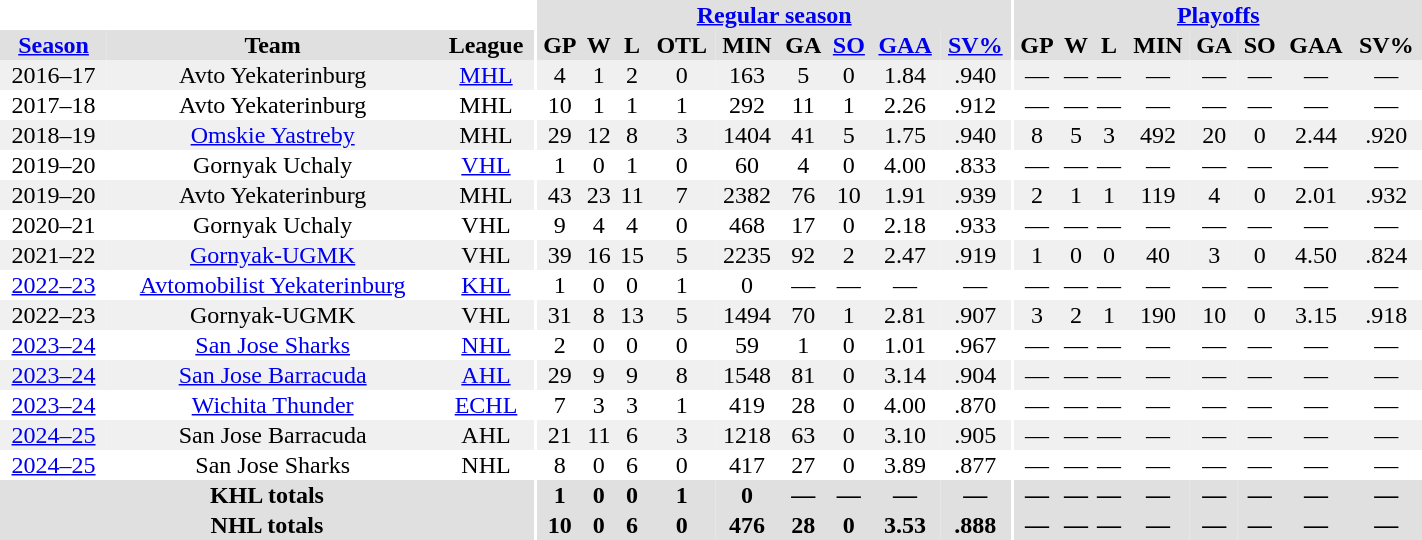<table border="0" cellpadding="1" cellspacing="0" style="width:75%; text-align:center;">
<tr bgcolor="#e0e0e0">
<th colspan="3" bgcolor="#ffffff"></th>
<th rowspan="99" bgcolor="#ffffff"></th>
<th colspan="9" bgcolor="#e0e0e0"><a href='#'>Regular season</a></th>
<th rowspan="99" bgcolor="#ffffff"></th>
<th colspan="8" bgcolor="#e0e0e0"><a href='#'>Playoffs</a></th>
</tr>
<tr bgcolor="#e0e0e0">
<th><a href='#'>Season</a></th>
<th>Team</th>
<th>League</th>
<th>GP</th>
<th>W</th>
<th>L</th>
<th>OTL</th>
<th>MIN</th>
<th>GA</th>
<th><a href='#'>SO</a></th>
<th><a href='#'>GAA</a></th>
<th><a href='#'>SV%</a></th>
<th>GP</th>
<th>W</th>
<th>L</th>
<th>MIN</th>
<th>GA</th>
<th>SO</th>
<th>GAA</th>
<th>SV%</th>
</tr>
<tr bgcolor="#f0f0f0">
<td>2016–17</td>
<td>Avto Yekaterinburg</td>
<td><a href='#'>MHL</a></td>
<td>4</td>
<td>1</td>
<td>2</td>
<td>0</td>
<td>163</td>
<td>5</td>
<td>0</td>
<td>1.84</td>
<td>.940</td>
<td>—</td>
<td>—</td>
<td>—</td>
<td>—</td>
<td>—</td>
<td>—</td>
<td>—</td>
<td>—</td>
</tr>
<tr>
<td>2017–18</td>
<td>Avto Yekaterinburg</td>
<td>MHL</td>
<td>10</td>
<td>1</td>
<td>1</td>
<td>1</td>
<td>292</td>
<td>11</td>
<td>1</td>
<td>2.26</td>
<td>.912</td>
<td>—</td>
<td>—</td>
<td>—</td>
<td>—</td>
<td>—</td>
<td>—</td>
<td>—</td>
<td>—</td>
</tr>
<tr bgcolor="#f0f0f0">
<td>2018–19</td>
<td><a href='#'>Omskie Yastreby</a></td>
<td>MHL</td>
<td>29</td>
<td>12</td>
<td>8</td>
<td>3</td>
<td>1404</td>
<td>41</td>
<td>5</td>
<td>1.75</td>
<td>.940</td>
<td>8</td>
<td>5</td>
<td>3</td>
<td>492</td>
<td>20</td>
<td>0</td>
<td>2.44</td>
<td>.920</td>
</tr>
<tr>
<td>2019–20</td>
<td>Gornyak Uchaly</td>
<td><a href='#'>VHL</a></td>
<td>1</td>
<td>0</td>
<td>1</td>
<td>0</td>
<td>60</td>
<td>4</td>
<td>0</td>
<td>4.00</td>
<td>.833</td>
<td>—</td>
<td>—</td>
<td>—</td>
<td>—</td>
<td>—</td>
<td>—</td>
<td>—</td>
<td>—</td>
</tr>
<tr bgcolor="#f0f0f0">
<td>2019–20</td>
<td>Avto Yekaterinburg</td>
<td>MHL</td>
<td>43</td>
<td>23</td>
<td>11</td>
<td>7</td>
<td>2382</td>
<td>76</td>
<td>10</td>
<td>1.91</td>
<td>.939</td>
<td>2</td>
<td>1</td>
<td>1</td>
<td>119</td>
<td>4</td>
<td>0</td>
<td>2.01</td>
<td>.932</td>
</tr>
<tr>
<td>2020–21</td>
<td>Gornyak Uchaly</td>
<td>VHL</td>
<td>9</td>
<td>4</td>
<td>4</td>
<td>0</td>
<td>468</td>
<td>17</td>
<td>0</td>
<td>2.18</td>
<td>.933</td>
<td>—</td>
<td>—</td>
<td>—</td>
<td>—</td>
<td>—</td>
<td>—</td>
<td>—</td>
<td>—</td>
</tr>
<tr bgcolor="#f0f0f0">
<td>2021–22</td>
<td><a href='#'>Gornyak-UGMK</a></td>
<td>VHL</td>
<td>39</td>
<td>16</td>
<td>15</td>
<td>5</td>
<td>2235</td>
<td>92</td>
<td>2</td>
<td>2.47</td>
<td>.919</td>
<td>1</td>
<td>0</td>
<td>0</td>
<td>40</td>
<td>3</td>
<td>0</td>
<td>4.50</td>
<td>.824</td>
</tr>
<tr>
<td><a href='#'>2022–23</a></td>
<td><a href='#'>Avtomobilist Yekaterinburg</a></td>
<td><a href='#'>KHL</a></td>
<td>1</td>
<td>0</td>
<td>0</td>
<td>1</td>
<td>0</td>
<td>—</td>
<td>—</td>
<td>—</td>
<td>—</td>
<td>—</td>
<td>—</td>
<td>—</td>
<td>—</td>
<td>—</td>
<td>—</td>
<td>—</td>
<td>—</td>
</tr>
<tr bgcolor="#f0f0f0">
<td>2022–23</td>
<td>Gornyak-UGMK</td>
<td>VHL</td>
<td>31</td>
<td>8</td>
<td>13</td>
<td>5</td>
<td>1494</td>
<td>70</td>
<td>1</td>
<td>2.81</td>
<td>.907</td>
<td>3</td>
<td>2</td>
<td>1</td>
<td>190</td>
<td>10</td>
<td>0</td>
<td>3.15</td>
<td>.918</td>
</tr>
<tr>
<td><a href='#'>2023–24</a></td>
<td><a href='#'>San Jose Sharks</a></td>
<td><a href='#'>NHL</a></td>
<td>2</td>
<td>0</td>
<td>0</td>
<td>0</td>
<td>59</td>
<td>1</td>
<td>0</td>
<td>1.01</td>
<td>.967</td>
<td>—</td>
<td>—</td>
<td>—</td>
<td>—</td>
<td>—</td>
<td>—</td>
<td>—</td>
<td>—</td>
</tr>
<tr bgcolor="#f0f0f0">
<td><a href='#'>2023–24</a></td>
<td><a href='#'>San Jose Barracuda</a></td>
<td><a href='#'>AHL</a></td>
<td>29</td>
<td>9</td>
<td>9</td>
<td>8</td>
<td>1548</td>
<td>81</td>
<td>0</td>
<td>3.14</td>
<td>.904</td>
<td>—</td>
<td>—</td>
<td>—</td>
<td>—</td>
<td>—</td>
<td>—</td>
<td>—</td>
<td>—</td>
</tr>
<tr>
<td><a href='#'>2023–24</a></td>
<td><a href='#'>Wichita Thunder</a></td>
<td><a href='#'>ECHL</a></td>
<td>7</td>
<td>3</td>
<td>3</td>
<td>1</td>
<td>419</td>
<td>28</td>
<td>0</td>
<td>4.00</td>
<td>.870</td>
<td>—</td>
<td>—</td>
<td>—</td>
<td>—</td>
<td>—</td>
<td>—</td>
<td>—</td>
<td>—</td>
</tr>
<tr bgcolor="#f0f0f0">
<td><a href='#'>2024–25</a></td>
<td>San Jose Barracuda</td>
<td>AHL</td>
<td>21</td>
<td>11</td>
<td>6</td>
<td>3</td>
<td>1218</td>
<td>63</td>
<td>0</td>
<td>3.10</td>
<td>.905</td>
<td>—</td>
<td>—</td>
<td>—</td>
<td>—</td>
<td>—</td>
<td>—</td>
<td>—</td>
<td>—</td>
</tr>
<tr>
<td><a href='#'>2024–25</a></td>
<td>San Jose Sharks</td>
<td>NHL</td>
<td>8</td>
<td>0</td>
<td>6</td>
<td>0</td>
<td>417</td>
<td>27</td>
<td>0</td>
<td>3.89</td>
<td>.877</td>
<td>—</td>
<td>—</td>
<td>—</td>
<td>—</td>
<td>—</td>
<td>—</td>
<td>—</td>
<td>—</td>
</tr>
<tr bgcolor="#e0e0e0">
<th colspan="3">KHL totals</th>
<th>1</th>
<th>0</th>
<th>0</th>
<th>1</th>
<th>0</th>
<th>—</th>
<th>—</th>
<th>—</th>
<th>—</th>
<th>—</th>
<th>—</th>
<th>—</th>
<th>—</th>
<th>—</th>
<th>—</th>
<th>—</th>
<th>—</th>
</tr>
<tr bgcolor="#e0e0e0">
<th colspan="3">NHL totals</th>
<th>10</th>
<th>0</th>
<th>6</th>
<th>0</th>
<th>476</th>
<th>28</th>
<th>0</th>
<th>3.53</th>
<th>.888</th>
<th>—</th>
<th>—</th>
<th>—</th>
<th>—</th>
<th>—</th>
<th>—</th>
<th>—</th>
<th>—</th>
</tr>
</table>
